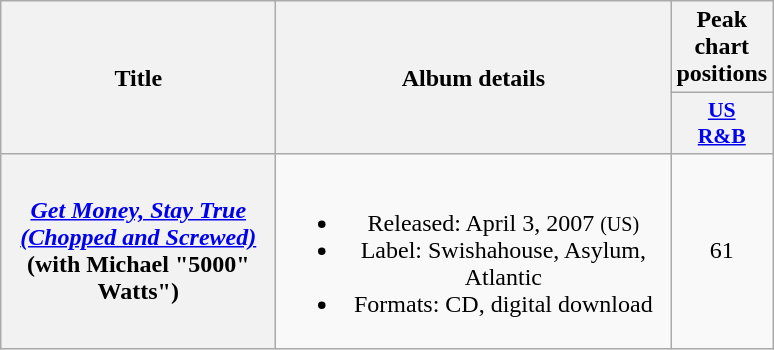<table class="wikitable plainrowheaders" style="text-align:center;">
<tr>
<th scope="col" rowspan="2" style="width:11em;">Title</th>
<th scope="col" rowspan="2" style="width:16em;">Album details</th>
<th scope="col">Peak chart positions</th>
</tr>
<tr>
<th scope="col" style="width:3em;font-size:90%;"><a href='#'>US<br>R&B</a><br></th>
</tr>
<tr>
<th scope="row"><em><a href='#'>Get Money, Stay True (Chopped and Screwed)</a></em><br><span>(with Michael "5000" Watts")</span></th>
<td><br><ul><li>Released: April 3, 2007 <small>(US)</small></li><li>Label: Swishahouse, Asylum, Atlantic</li><li>Formats: CD, digital download</li></ul></td>
<td>61</td>
</tr>
</table>
